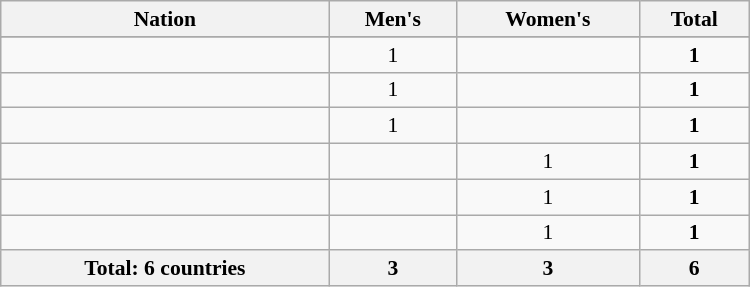<table class="wikitable" width=500 style="text-align:center; font-size:90%">
<tr>
<th align="left">Nation</th>
<th>Men's</th>
<th>Women's</th>
<th>Total</th>
</tr>
<tr style="font-size:95%">
</tr>
<tr>
<td align=left></td>
<td>1</td>
<td></td>
<td><strong>1</strong></td>
</tr>
<tr>
<td align=left></td>
<td>1</td>
<td></td>
<td><strong>1</strong></td>
</tr>
<tr>
<td align=left></td>
<td>1</td>
<td></td>
<td><strong>1</strong></td>
</tr>
<tr>
<td align=left></td>
<td></td>
<td>1</td>
<td><strong>1</strong></td>
</tr>
<tr>
<td align=left></td>
<td></td>
<td>1</td>
<td><strong>1</strong></td>
</tr>
<tr>
<td align=left></td>
<td></td>
<td>1</td>
<td><strong>1</strong></td>
</tr>
<tr>
<th>Total: 6 countries</th>
<th>3</th>
<th>3</th>
<th>6</th>
</tr>
</table>
